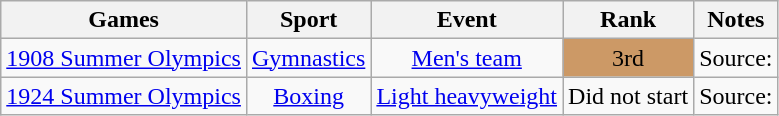<table class="wikitable" style=" text-align:center;">
<tr>
<th>Games</th>
<th>Sport</th>
<th>Event</th>
<th>Rank</th>
<th>Notes</th>
</tr>
<tr>
<td><a href='#'>1908 Summer Olympics</a></td>
<td><a href='#'>Gymnastics</a></td>
<td><a href='#'>Men's team</a></td>
<td style=background-color:#cc9966>3rd</td>
<td>Source: </td>
</tr>
<tr>
<td><a href='#'>1924 Summer Olympics</a></td>
<td><a href='#'>Boxing</a></td>
<td><a href='#'>Light heavyweight</a></td>
<td>Did not start</td>
<td>Source: </td>
</tr>
</table>
